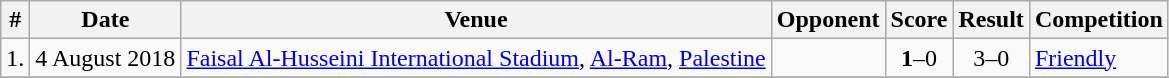<table class="wikitable">
<tr>
<th>#</th>
<th>Date</th>
<th>Venue</th>
<th>Opponent</th>
<th>Score</th>
<th>Result</th>
<th>Competition</th>
</tr>
<tr>
<td>1.</td>
<td>4 August 2018</td>
<td><a href='#'>Faisal Al-Husseini International Stadium</a>, <a href='#'>Al-Ram</a>, <a href='#'>Palestine</a></td>
<td></td>
<td align=center><strong>1</strong>–0</td>
<td align=center>3–0</td>
<td><a href='#'>Friendly</a></td>
</tr>
<tr>
</tr>
</table>
